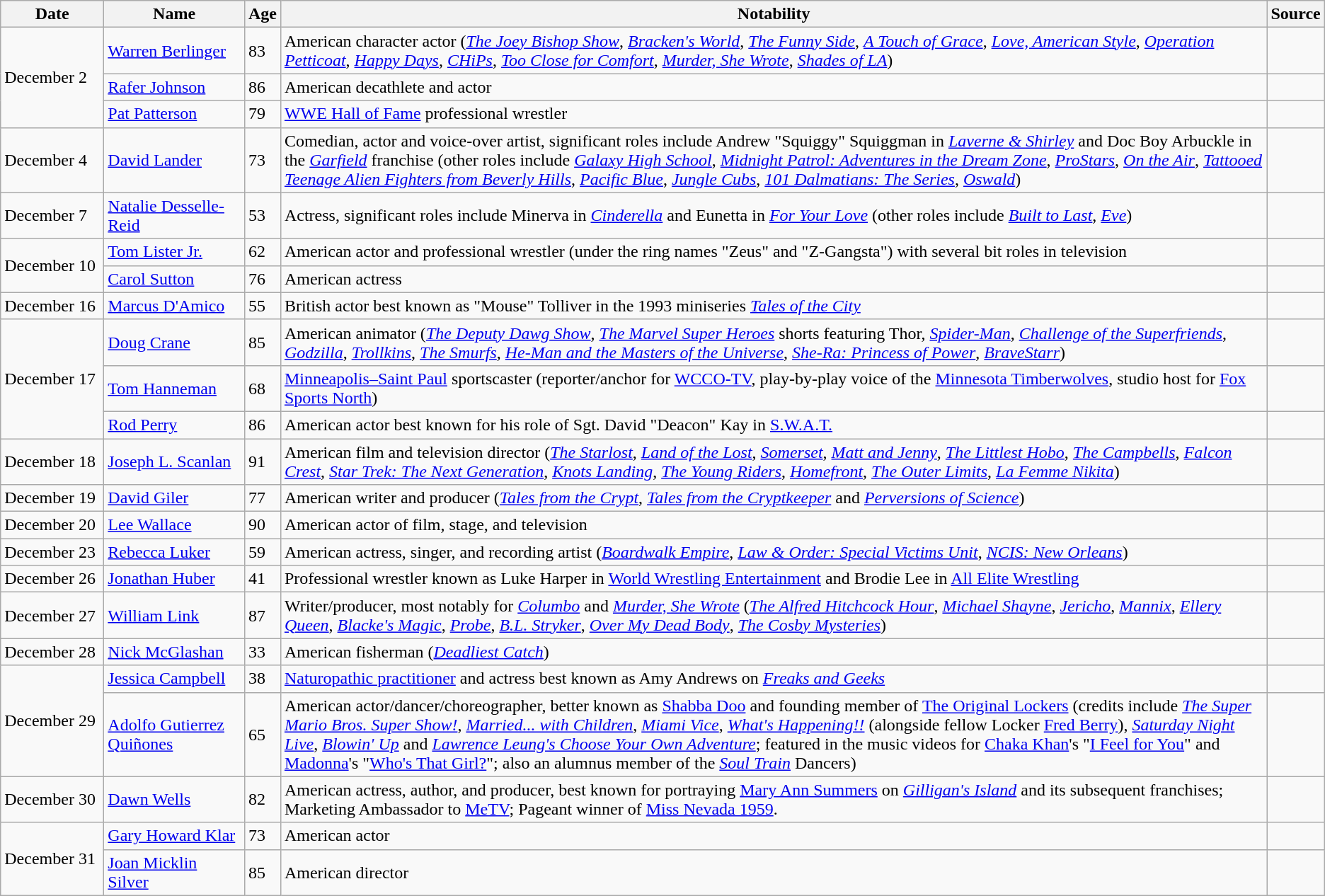<table class="wikitable sortable">
<tr>
<th width=90>Date</th>
<th width=125>Name</th>
<th>Age</th>
<th class="unsortable">Notability</th>
<th class="unsortable">Source</th>
</tr>
<tr>
<td rowspan="3">December 2</td>
<td><a href='#'>Warren Berlinger</a></td>
<td>83</td>
<td>American character actor (<em><a href='#'>The Joey Bishop Show</a></em>, <em><a href='#'>Bracken's World</a></em>, <em><a href='#'>The Funny Side</a></em>, <em><a href='#'>A Touch of Grace</a></em>, <em><a href='#'>Love, American Style</a></em>, <em><a href='#'>Operation Petticoat</a></em>, <em><a href='#'>Happy Days</a></em>, <em><a href='#'>CHiPs</a></em>, <em><a href='#'>Too Close for Comfort</a></em>, <em><a href='#'>Murder, She Wrote</a></em>, <em><a href='#'>Shades of LA</a></em>)</td>
<td></td>
</tr>
<tr>
<td><a href='#'>Rafer Johnson</a></td>
<td>86</td>
<td>American decathlete and actor</td>
<td></td>
</tr>
<tr>
<td><a href='#'>Pat Patterson</a></td>
<td>79</td>
<td><a href='#'>WWE Hall of Fame</a> professional wrestler</td>
<td></td>
</tr>
<tr>
<td>December 4</td>
<td><a href='#'>David Lander</a></td>
<td>73</td>
<td>Comedian, actor and voice-over artist, significant roles include Andrew "Squiggy" Squiggman in <em><a href='#'>Laverne & Shirley</a></em> and Doc Boy Arbuckle in the <em><a href='#'>Garfield</a></em> franchise (other roles include <em><a href='#'>Galaxy High School</a></em>, <em><a href='#'>Midnight Patrol: Adventures in the Dream Zone</a></em>, <em><a href='#'>ProStars</a></em>, <em><a href='#'>On the Air</a></em>, <em><a href='#'>Tattooed Teenage Alien Fighters from Beverly Hills</a></em>, <em><a href='#'>Pacific Blue</a></em>, <em><a href='#'>Jungle Cubs</a></em>, <em><a href='#'>101 Dalmatians: The Series</a></em>, <em><a href='#'>Oswald</a></em>)</td>
<td></td>
</tr>
<tr>
<td>December 7</td>
<td><a href='#'>Natalie Desselle-Reid</a></td>
<td>53</td>
<td>Actress, significant roles include Minerva in <em><a href='#'>Cinderella</a></em> and Eunetta in <em><a href='#'>For Your Love</a></em> (other roles include <em><a href='#'>Built to Last</a></em>, <em><a href='#'>Eve</a></em>)</td>
<td></td>
</tr>
<tr>
<td rowspan="2">December 10</td>
<td><a href='#'>Tom Lister Jr.</a></td>
<td>62</td>
<td>American actor and professional wrestler (under the ring names "Zeus" and "Z-Gangsta") with several bit roles in television</td>
<td></td>
</tr>
<tr>
<td><a href='#'>Carol Sutton</a></td>
<td>76</td>
<td>American actress</td>
<td></td>
</tr>
<tr>
<td>December 16</td>
<td><a href='#'>Marcus D'Amico</a></td>
<td>55</td>
<td>British actor best known as "Mouse" Tolliver in the 1993 miniseries <em><a href='#'>Tales of the City</a></em></td>
<td></td>
</tr>
<tr>
<td rowspan="3">December 17</td>
<td><a href='#'>Doug Crane</a></td>
<td>85</td>
<td>American animator (<em><a href='#'>The Deputy Dawg Show</a></em>, <em><a href='#'>The Marvel Super Heroes</a></em> shorts featuring Thor, <em><a href='#'>Spider-Man</a></em>, <em><a href='#'>Challenge of the Superfriends</a></em>, <em><a href='#'>Godzilla</a></em>, <em><a href='#'>Trollkins</a></em>, <em><a href='#'>The Smurfs</a></em>, <em><a href='#'>He-Man and the Masters of the Universe</a></em>, <em><a href='#'>She-Ra: Princess of Power</a></em>, <em><a href='#'>BraveStarr</a></em>)</td>
<td></td>
</tr>
<tr>
<td><a href='#'>Tom Hanneman</a></td>
<td>68</td>
<td><a href='#'>Minneapolis–Saint Paul</a> sportscaster (reporter/anchor for <a href='#'>WCCO-TV</a>, play-by-play voice of the <a href='#'>Minnesota Timberwolves</a>, studio host for <a href='#'>Fox Sports North</a>)</td>
<td></td>
</tr>
<tr>
<td><a href='#'>Rod Perry</a></td>
<td>86</td>
<td>American actor best known for his role of Sgt. David "Deacon" Kay in <a href='#'>S.W.A.T.</a></td>
<td></td>
</tr>
<tr>
<td>December 18</td>
<td><a href='#'>Joseph L. Scanlan</a></td>
<td>91</td>
<td>American film and television director (<em><a href='#'>The Starlost</a></em>, <em><a href='#'>Land of the Lost</a></em>, <em><a href='#'>Somerset</a></em>, <em><a href='#'>Matt and Jenny</a></em>, <em><a href='#'>The Littlest Hobo</a></em>, <em><a href='#'>The Campbells</a></em>, <em><a href='#'>Falcon Crest</a></em>, <em><a href='#'>Star Trek: The Next Generation</a></em>, <em><a href='#'>Knots Landing</a></em>, <em><a href='#'>The Young Riders</a></em>, <em><a href='#'>Homefront</a></em>, <em><a href='#'>The Outer Limits</a></em>, <em><a href='#'>La Femme Nikita</a></em>)</td>
<td></td>
</tr>
<tr>
<td>December 19</td>
<td><a href='#'>David Giler</a></td>
<td>77</td>
<td>American writer and producer (<em><a href='#'>Tales from the Crypt</a></em>, <em><a href='#'>Tales from the Cryptkeeper</a></em> and <em><a href='#'>Perversions of Science</a></em>)</td>
<td></td>
</tr>
<tr>
<td>December 20</td>
<td><a href='#'>Lee Wallace</a></td>
<td>90</td>
<td>American actor of film, stage, and television</td>
<td></td>
</tr>
<tr>
<td>December 23</td>
<td><a href='#'>Rebecca Luker</a></td>
<td>59</td>
<td>American actress, singer, and recording artist (<em><a href='#'>Boardwalk Empire</a></em>, <em><a href='#'>Law & Order: Special Victims Unit</a></em>, <em><a href='#'>NCIS: New Orleans</a></em>)</td>
<td></td>
</tr>
<tr>
<td>December 26</td>
<td><a href='#'>Jonathan Huber</a></td>
<td>41</td>
<td>Professional wrestler known as Luke Harper in <a href='#'>World Wrestling Entertainment</a> and Brodie Lee in <a href='#'>All Elite Wrestling</a></td>
<td></td>
</tr>
<tr>
<td>December 27</td>
<td><a href='#'>William Link</a></td>
<td>87</td>
<td>Writer/producer, most notably for <em><a href='#'>Columbo</a></em> and <em><a href='#'>Murder, She Wrote</a></em> (<em><a href='#'>The Alfred Hitchcock Hour</a></em>, <em><a href='#'>Michael Shayne</a></em>, <em><a href='#'>Jericho</a></em>, <em><a href='#'>Mannix</a></em>, <em><a href='#'>Ellery Queen</a></em>, <em><a href='#'>Blacke's Magic</a></em>, <em><a href='#'>Probe</a></em>, <em><a href='#'>B.L. Stryker</a></em>, <em><a href='#'>Over My Dead Body</a></em>, <em><a href='#'>The Cosby Mysteries</a></em>)</td>
<td></td>
</tr>
<tr>
<td>December 28</td>
<td><a href='#'>Nick McGlashan</a></td>
<td>33</td>
<td>American fisherman (<em><a href='#'>Deadliest Catch</a></em>)</td>
<td></td>
</tr>
<tr>
<td rowspan=2>December 29</td>
<td><a href='#'>Jessica Campbell</a></td>
<td>38</td>
<td><a href='#'>Naturopathic practitioner</a> and actress best known as Amy Andrews on <em><a href='#'>Freaks and Geeks</a></em></td>
<td></td>
</tr>
<tr>
<td><a href='#'>Adolfo Gutierrez Quiñones</a></td>
<td>65</td>
<td>American actor/dancer/choreographer, better known as <a href='#'>Shabba Doo</a> and founding member of <a href='#'>The Original Lockers</a> (credits include <em><a href='#'>The Super Mario Bros. Super Show!</a></em>, <em><a href='#'>Married... with Children</a></em>, <em><a href='#'>Miami Vice</a></em>, <em><a href='#'>What's Happening!!</a></em> (alongside fellow Locker <a href='#'>Fred Berry</a>), <em><a href='#'>Saturday Night Live</a></em>, <em><a href='#'>Blowin' Up</a></em> and <em><a href='#'>Lawrence Leung's Choose Your Own Adventure</a></em>; featured in the music videos for <a href='#'>Chaka Khan</a>'s "<a href='#'>I Feel for You</a>" and <a href='#'>Madonna</a>'s "<a href='#'>Who's That Girl?</a>"; also an alumnus member of the <em><a href='#'>Soul Train</a></em> Dancers)</td>
<td></td>
</tr>
<tr>
<td>December 30</td>
<td><a href='#'>Dawn Wells</a></td>
<td>82</td>
<td>American actress, author, and producer, best known for portraying <a href='#'>Mary Ann Summers</a> on <em><a href='#'>Gilligan's Island</a></em> and its subsequent franchises; Marketing Ambassador to <a href='#'>MeTV</a>; Pageant winner of <a href='#'>Miss Nevada 1959</a>.</td>
<td></td>
</tr>
<tr>
<td rowspan="2">December 31</td>
<td><a href='#'>Gary Howard Klar</a></td>
<td>73</td>
<td>American actor</td>
<td></td>
</tr>
<tr>
<td><a href='#'>Joan Micklin Silver</a></td>
<td>85</td>
<td>American director</td>
<td></td>
</tr>
</table>
